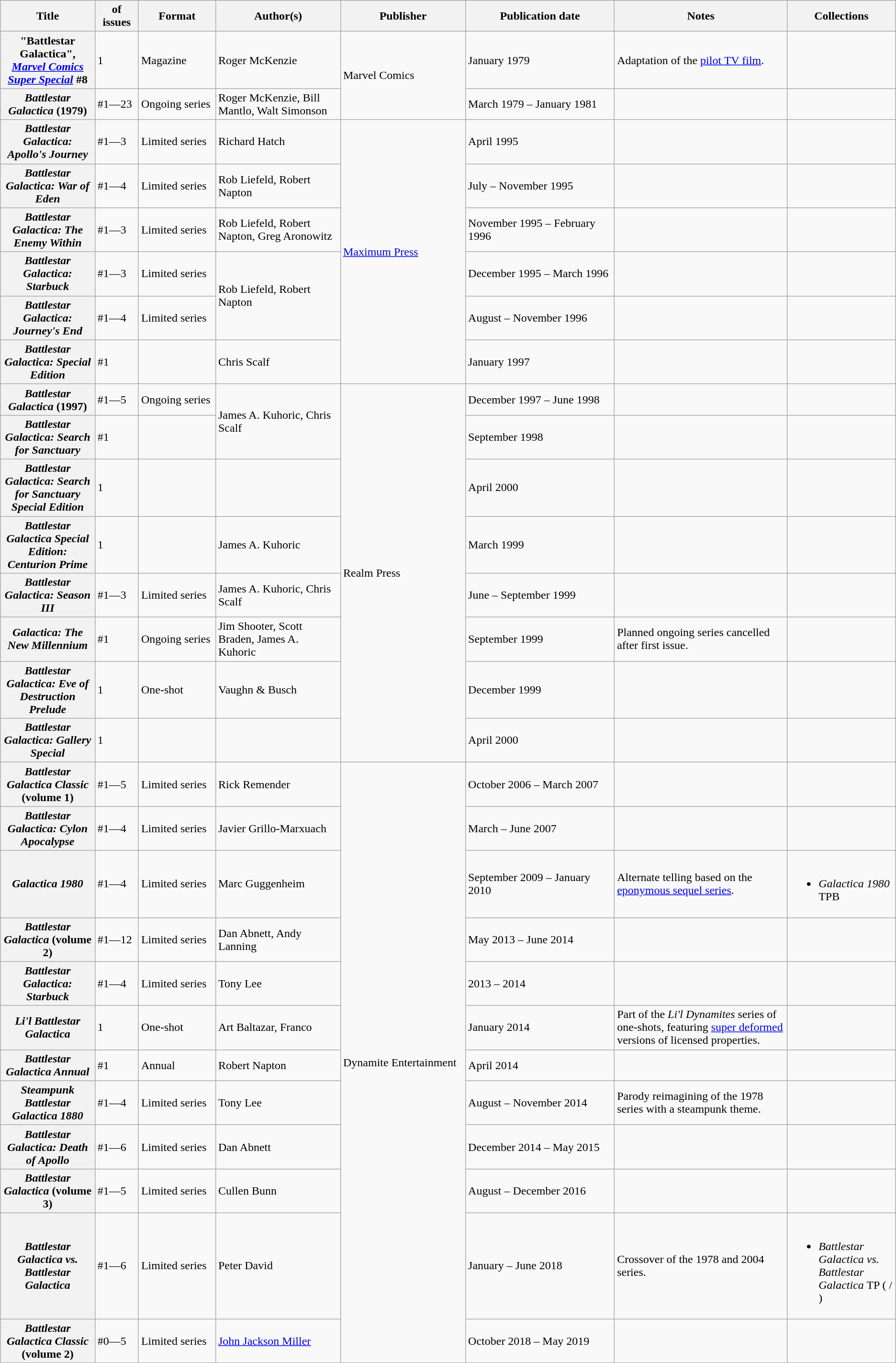<table class="wikitable">
<tr>
<th>Title</th>
<th style="width:40pt"> of issues</th>
<th style="width:75pt">Format</th>
<th style="width:125pt">Author(s)</th>
<th style="width:125pt">Publisher</th>
<th style="width:150pt">Publication date</th>
<th style="width:175pt">Notes</th>
<th>Collections</th>
</tr>
<tr>
<th>"Battlestar Galactica", <em><a href='#'>Marvel Comics Super Special</a></em> #8</th>
<td>1</td>
<td>Magazine</td>
<td>Roger McKenzie</td>
<td rowspan="2">Marvel Comics</td>
<td>January 1979</td>
<td>Adaptation of the <a href='#'>pilot TV film</a>.</td>
<td></td>
</tr>
<tr>
<th><em>Battlestar Galactica</em> (1979)</th>
<td>#1—23</td>
<td>Ongoing series</td>
<td>Roger McKenzie, Bill Mantlo, Walt Simonson</td>
<td>March 1979 – January 1981</td>
<td></td>
<td></td>
</tr>
<tr>
<th><em>Battlestar Galactica: Apollo's Journey</em></th>
<td>#1—3</td>
<td>Limited series</td>
<td>Richard Hatch</td>
<td rowspan="6"><a href='#'>Maximum Press</a></td>
<td>April 1995</td>
<td></td>
<td></td>
</tr>
<tr>
<th><em>Battlestar Galactica: War of Eden</em></th>
<td>#1—4</td>
<td>Limited series</td>
<td>Rob Liefeld, Robert Napton</td>
<td>July – November 1995</td>
<td></td>
<td></td>
</tr>
<tr>
<th><em>Battlestar Galactica: The Enemy Within</em></th>
<td>#1—3</td>
<td>Limited series</td>
<td>Rob Liefeld, Robert Napton, Greg Aronowitz</td>
<td>November 1995 – February 1996</td>
<td></td>
<td></td>
</tr>
<tr>
<th><em>Battlestar Galactica: Starbuck</em></th>
<td>#1—3</td>
<td>Limited series</td>
<td rowspan="2">Rob Liefeld, Robert Napton</td>
<td>December 1995 – March 1996</td>
<td></td>
<td></td>
</tr>
<tr>
<th><em>Battlestar Galactica: Journey's End</em></th>
<td>#1—4</td>
<td>Limited series</td>
<td>August – November 1996</td>
<td></td>
<td></td>
</tr>
<tr>
<th><em>Battlestar Galactica: Special Edition</em></th>
<td>#1</td>
<td></td>
<td>Chris Scalf</td>
<td>January 1997</td>
<td></td>
<td></td>
</tr>
<tr>
<th><em>Battlestar Galactica</em> (1997)</th>
<td>#1—5</td>
<td>Ongoing series</td>
<td rowspan="2">James A. Kuhoric, Chris Scalf</td>
<td rowspan="8">Realm Press</td>
<td>December 1997 – June 1998</td>
<td></td>
<td></td>
</tr>
<tr>
<th><em>Battlestar Galactica: Search for Sanctuary</em></th>
<td>#1</td>
<td></td>
<td>September 1998</td>
<td></td>
<td></td>
</tr>
<tr>
<th><em>Battlestar Galactica: Search for Sanctuary Special Edition</em></th>
<td>1</td>
<td></td>
<td></td>
<td>April 2000</td>
<td></td>
<td></td>
</tr>
<tr>
<th><em>Battlestar Galactica Special Edition: Centurion Prime</em></th>
<td>1</td>
<td></td>
<td>James A. Kuhoric</td>
<td>March 1999</td>
<td></td>
<td></td>
</tr>
<tr>
<th><em>Battlestar Galactica: Season III</em></th>
<td>#1—3</td>
<td>Limited series</td>
<td>James A. Kuhoric, Chris Scalf</td>
<td>June – September 1999</td>
<td></td>
<td></td>
</tr>
<tr>
<th><em>Galactica: The New Millennium</em></th>
<td>#1</td>
<td>Ongoing series </td>
<td>Jim Shooter, Scott Braden, James A. Kuhoric</td>
<td>September 1999</td>
<td>Planned ongoing series cancelled after first issue.</td>
<td></td>
</tr>
<tr>
<th><em>Battlestar Galactica: Eve of Destruction Prelude</em></th>
<td>1</td>
<td>One-shot</td>
<td>Vaughn & Busch</td>
<td>December 1999</td>
<td></td>
<td></td>
</tr>
<tr>
<th><em>Battlestar Galactica: Gallery Special</em></th>
<td>1</td>
<td></td>
<td></td>
<td>April 2000</td>
<td></td>
<td></td>
</tr>
<tr>
<th><em>Battlestar Galactica Classic</em> (volume 1)</th>
<td>#1—5</td>
<td>Limited series</td>
<td>Rick Remender</td>
<td rowspan="12">Dynamite Entertainment</td>
<td>October 2006 – March 2007</td>
<td></td>
<td></td>
</tr>
<tr>
<th><em>Battlestar Galactica: Cylon Apocalypse</em></th>
<td>#1—4</td>
<td>Limited series</td>
<td>Javier Grillo-Marxuach</td>
<td>March – June 2007</td>
<td></td>
<td></td>
</tr>
<tr>
<th><em>Galactica 1980</em></th>
<td>#1—4</td>
<td>Limited series</td>
<td>Marc Guggenheim</td>
<td>September 2009 – January 2010</td>
<td>Alternate telling based on the <a href='#'>eponymous sequel series</a>.</td>
<td><br><ul><li><em>Galactica 1980</em> TPB</li></ul></td>
</tr>
<tr>
<th><em>Battlestar Galactica</em> (volume 2)</th>
<td>#1—12</td>
<td>Limited series</td>
<td>Dan Abnett, Andy Lanning</td>
<td>May 2013 – June 2014</td>
<td></td>
<td></td>
</tr>
<tr>
<th><em>Battlestar Galactica: Starbuck</em></th>
<td>#1—4</td>
<td>Limited series</td>
<td>Tony Lee</td>
<td>2013 – 2014</td>
<td></td>
<td></td>
</tr>
<tr>
<th><em>Li'l Battlestar Galactica</em></th>
<td>1</td>
<td>One-shot</td>
<td>Art Baltazar, Franco</td>
<td>January 2014</td>
<td>Part of the <em>Li'l Dynamites</em> series of one-shots, featuring <a href='#'>super deformed</a> versions of licensed properties.</td>
<td></td>
</tr>
<tr>
<th><em>Battlestar Galactica Annual</em></th>
<td>#1</td>
<td>Annual</td>
<td>Robert Napton</td>
<td>April 2014</td>
<td></td>
<td></td>
</tr>
<tr>
<th><em>Steampunk Battlestar Galactica 1880</em></th>
<td>#1—4</td>
<td>Limited series</td>
<td>Tony Lee</td>
<td>August – November 2014</td>
<td>Parody reimagining of the 1978 series with a steampunk theme.</td>
<td></td>
</tr>
<tr>
<th><em>Battlestar Galactica: Death of Apollo</em></th>
<td>#1—6</td>
<td>Limited series</td>
<td>Dan Abnett</td>
<td>December 2014 – May 2015</td>
<td></td>
<td></td>
</tr>
<tr>
<th><em>Battlestar Galactica</em> (volume 3)</th>
<td>#1—5</td>
<td>Limited series</td>
<td>Cullen Bunn</td>
<td>August – December 2016</td>
<td></td>
<td></td>
</tr>
<tr>
<th><em>Battlestar Galactica vs. Battlestar Galactica</em></th>
<td>#1—6</td>
<td>Limited series</td>
<td>Peter David</td>
<td>January – June 2018</td>
<td>Crossover of the 1978 and 2004 series.</td>
<td><br><ul><li><em>Battlestar Galactica vs. Battlestar Galactica</em> TP ( / )</li></ul></td>
</tr>
<tr>
<th><em>Battlestar Galactica Classic</em> (volume 2)</th>
<td>#0—5</td>
<td>Limited series</td>
<td><a href='#'>John Jackson Miller</a></td>
<td>October 2018 – May 2019</td>
<td></td>
<td></td>
</tr>
</table>
